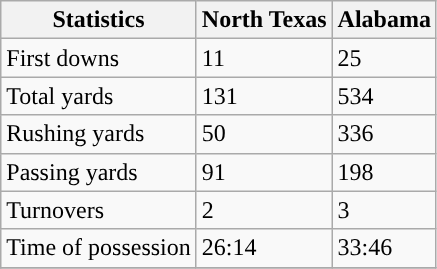<table class="wikitable" style="float: left;">
<tr>
<th>Statistics</th>
<th>North Texas</th>
<th>Alabama</th>
</tr>
<tr>
<td>First downs</td>
<td>11</td>
<td>25</td>
</tr>
<tr>
<td>Total yards</td>
<td>131</td>
<td>534</td>
</tr>
<tr>
<td>Rushing yards</td>
<td>50</td>
<td>336</td>
</tr>
<tr>
<td>Passing yards</td>
<td>91</td>
<td>198</td>
</tr>
<tr>
<td>Turnovers</td>
<td>2</td>
<td>3</td>
</tr>
<tr>
<td>Time of possession</td>
<td>26:14</td>
<td>33:46</td>
</tr>
<tr>
</tr>
</table>
